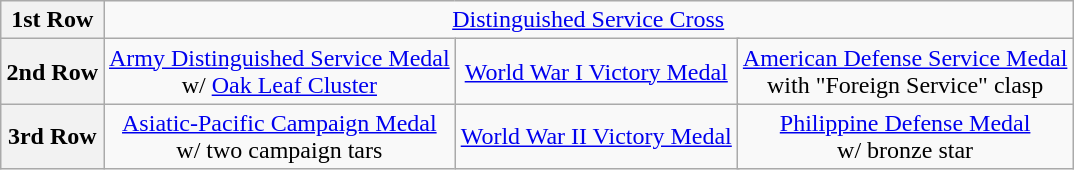<table class="wikitable" style="margin:1em auto; text-align:center;">
<tr>
<th>1st Row</th>
<td colspan="12"><a href='#'>Distinguished Service Cross</a></td>
</tr>
<tr>
<th>2nd Row</th>
<td colspan="3"><a href='#'>Army Distinguished Service Medal</a> <br>w/ <a href='#'>Oak Leaf Cluster</a></td>
<td colspan="3"><a href='#'>World War I Victory Medal</a></td>
<td colspan="3"><a href='#'>American Defense Service Medal</a> <br>with "Foreign Service" clasp</td>
</tr>
<tr>
<th>3rd Row</th>
<td colspan="3"><a href='#'>Asiatic-Pacific Campaign Medal</a> <br>w/ two campaign tars</td>
<td colspan="3"><a href='#'>World War II Victory Medal</a></td>
<td colspan="3"><a href='#'>Philippine Defense Medal</a> <br>w/ bronze star</td>
</tr>
</table>
